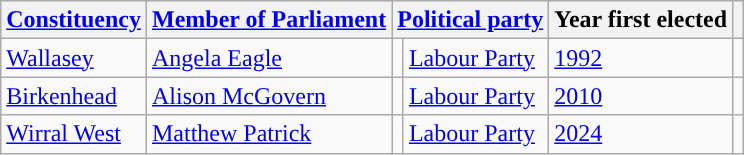<table class="wikitable sortable">
<tr>
<th><a href='#'>Constituency</a></th>
<th><a href='#'>Member of Parliament</a></th>
<th colspan="2" style="vertical-align:top;"><a href='#'>Political party</a></th>
<th>Year first elected</th>
<th></th>
</tr>
<tr>
<td><a href='#'>Wallasey</a></td>
<td><a href='#'>Angela Eagle</a></td>
<td style="color:inherit;background:"></td>
<td><a href='#'>Labour Party</a></td>
<td><a href='#'>1992</a></td>
<td></td>
</tr>
<tr>
<td><a href='#'>Birkenhead</a></td>
<td><a href='#'>Alison McGovern</a></td>
<td style="color:inherit;background:"></td>
<td><a href='#'>Labour Party</a></td>
<td><a href='#'>2010</a></td>
<td></td>
</tr>
<tr>
<td><a href='#'>Wirral West</a></td>
<td><a href='#'>Matthew Patrick</a></td>
<td style="color:inherit;background:"></td>
<td><a href='#'>Labour Party</a></td>
<td><a href='#'>2024</a></td>
<td></td>
</tr>
</table>
